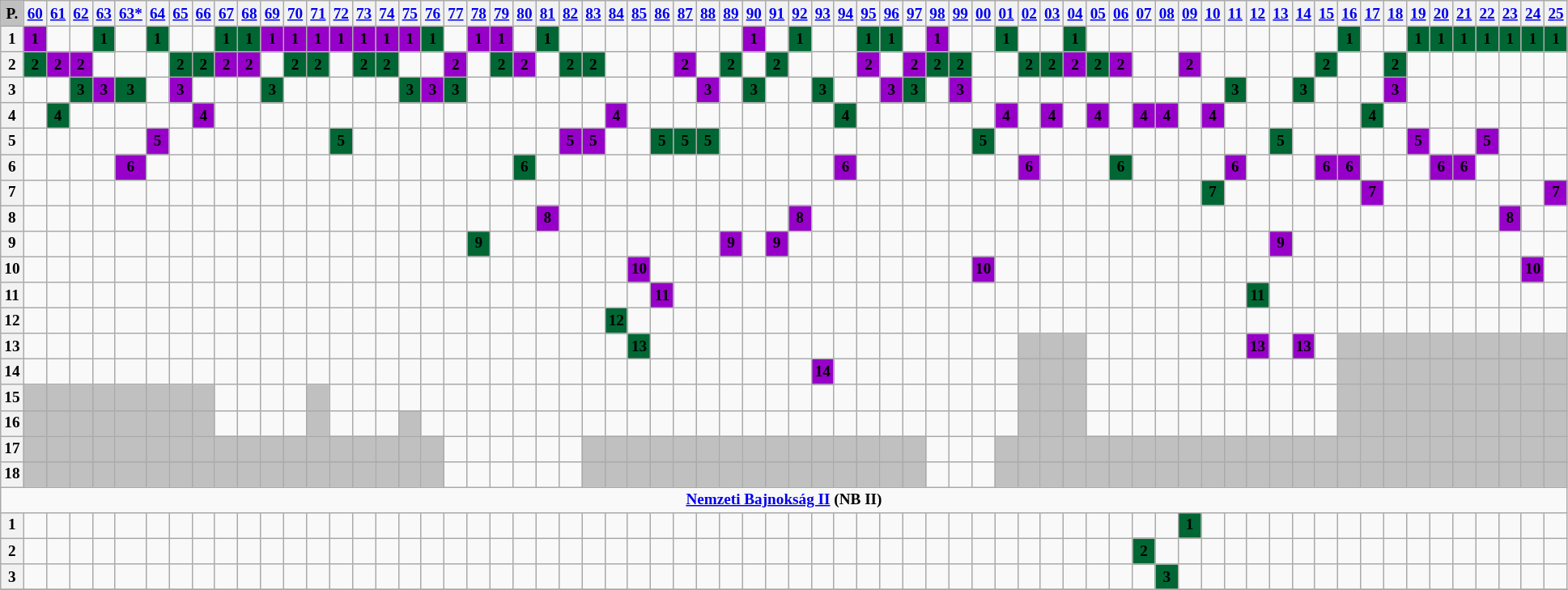<table class="wikitable" style="text-align: center; font-size:80%">
<tr>
<th style="background:#c0c0c0">P.</th>
<th><strong><a href='#'>60</a></strong></th>
<th><strong><a href='#'>61</a></strong></th>
<th><strong><a href='#'>62</a></strong></th>
<th><strong><a href='#'>63</a></strong></th>
<th><strong><a href='#'>63*</a></strong></th>
<th><strong><a href='#'>64</a></strong></th>
<th><strong><a href='#'>65</a></strong></th>
<th><strong><a href='#'>66</a></strong></th>
<th><strong><a href='#'>67</a></strong></th>
<th><strong><a href='#'>68</a></strong></th>
<th><strong><a href='#'>69</a></strong></th>
<th><strong><a href='#'>70</a></strong></th>
<th><strong><a href='#'>71</a></strong></th>
<th><strong><a href='#'>72</a></strong></th>
<th><strong><a href='#'>73</a></strong></th>
<th><strong><a href='#'>74</a></strong></th>
<th><strong><a href='#'>75</a></strong></th>
<th><strong><a href='#'>76</a></strong></th>
<th><strong><a href='#'>77</a></strong></th>
<th><strong><a href='#'>78</a></strong></th>
<th><strong><a href='#'>79</a></strong></th>
<th><strong><a href='#'>80</a></strong></th>
<th><strong><a href='#'>81</a></strong></th>
<th><strong><a href='#'>82</a></strong></th>
<th><strong><a href='#'>83</a></strong></th>
<th><strong><a href='#'>84</a></strong></th>
<th><strong><a href='#'>85</a></strong></th>
<th><strong><a href='#'>86</a></strong></th>
<th><strong><a href='#'>87</a></strong></th>
<th><strong><a href='#'>88</a></strong></th>
<th><strong><a href='#'>89</a></strong></th>
<th><strong><a href='#'>90</a></strong></th>
<th><strong><a href='#'>91</a></strong></th>
<th><strong><a href='#'>92</a></strong></th>
<th><strong><a href='#'>93</a></strong></th>
<th><strong><a href='#'>94</a></strong></th>
<th><strong><a href='#'>95</a></strong></th>
<th><strong><a href='#'>96</a></strong></th>
<th><strong><a href='#'>97</a></strong></th>
<th><strong><a href='#'>98</a></strong></th>
<th><strong><a href='#'>99</a></strong></th>
<th><strong><a href='#'>00</a></strong></th>
<th><strong><a href='#'>01</a></strong></th>
<th><strong><a href='#'>02</a></strong></th>
<th><strong><a href='#'>03</a></strong></th>
<th><strong><a href='#'>04</a></strong></th>
<th><strong><a href='#'>05</a></strong></th>
<th><strong><a href='#'>06</a></strong></th>
<th><strong><a href='#'>07</a></strong></th>
<th><strong><a href='#'>08</a></strong></th>
<th><strong><a href='#'>09</a></strong></th>
<th><strong><a href='#'>10</a></strong></th>
<th><strong><a href='#'>11</a></strong></th>
<th><strong><a href='#'>12</a></strong></th>
<th><strong><a href='#'>13</a></strong></th>
<th><strong><a href='#'>14</a></strong></th>
<th><strong><a href='#'>15</a></strong></th>
<th><strong><a href='#'>16</a></strong></th>
<th><strong><a href='#'>17</a></strong></th>
<th><strong><a href='#'>18</a></strong></th>
<th><strong><a href='#'>19</a></strong></th>
<th><strong><a href='#'>20</a></strong></th>
<th><strong><a href='#'>21</a></strong></th>
<th><strong><a href='#'>22</a></strong></th>
<th><strong><a href='#'>23</a></strong></th>
<th><strong><a href='#'>24</a></strong></th>
<th><strong><a href='#'>25</a></strong></th>
</tr>
<tr>
<th>1</th>
<td style="background-color:#9600c8"><span><strong>1</strong></span></td>
<td></td>
<td></td>
<td style="background-color:#006633"><span><strong>1</strong></span></td>
<td></td>
<td style="background-color:#006633"><span><strong>1</strong></span></td>
<td></td>
<td></td>
<td style="background-color:#006633"><span><strong>1</strong></span></td>
<td style="background-color:#006633"><span><strong>1</strong></span></td>
<td style="background-color:#9600c8"><span><strong>1</strong></span></td>
<td style="background-color:#9600c8"><span><strong>1</strong></span></td>
<td style="background-color:#9600c8"><span><strong>1</strong></span></td>
<td style="background-color:#9600c8"><span><strong>1</strong></span></td>
<td style="background-color:#9600c8"><span><strong>1</strong></span></td>
<td style="background-color:#9600c8"><span><strong>1</strong></span></td>
<td style="background-color:#9600c8"><span><strong>1</strong></span></td>
<td style="background-color:#006633"><span><strong>1</strong></span></td>
<td></td>
<td style="background-color:#9600c8"><span><strong>1</strong></span></td>
<td style="background-color:#9600c8"><span><strong>1</strong></span></td>
<td></td>
<td style="background-color:#006633"><span><strong>1</strong></span></td>
<td></td>
<td></td>
<td></td>
<td></td>
<td></td>
<td></td>
<td></td>
<td></td>
<td style="background-color:#9600c8"><span><strong>1</strong></span></td>
<td></td>
<td style="background-color:#006633"><span><strong>1</strong></span></td>
<td></td>
<td></td>
<td style="background-color:#006633"><span><strong>1</strong></span></td>
<td style="background-color:#006633"><span><strong>1</strong></span></td>
<td></td>
<td style="background-color:#9600c8"><span><strong>1</strong></span></td>
<td></td>
<td></td>
<td style="background-color:#006633"><span><strong>1</strong></span></td>
<td></td>
<td></td>
<td style="background-color:#006633"><span><strong>1</strong></span></td>
<td></td>
<td></td>
<td></td>
<td></td>
<td></td>
<td></td>
<td></td>
<td></td>
<td></td>
<td></td>
<td></td>
<td style="background-color:#006633"><span><strong>1</strong></span></td>
<td></td>
<td></td>
<td style="background-color:#006633"><span><strong>1</strong></span></td>
<td style="background-color:#006633"><span><strong>1</strong></span></td>
<td style="background-color:#006633"><span><strong>1</strong></span></td>
<td style="background-color:#006633"><span><strong>1</strong></span></td>
<td style="background-color:#006633"><span><strong>1</strong></span></td>
<td style="background-color:#006633"><span><strong>1</strong></span></td>
<td style="background-color:#006633"><span><strong>1</strong></span></td>
</tr>
<tr>
<th>2</th>
<td style="background-color:#006633"><span><strong>2</strong></span></td>
<td style="background-color:#9600c8"><span><strong>2</strong></span></td>
<td style="background-color:#9600c8"><span><strong>2</strong></span></td>
<td></td>
<td></td>
<td></td>
<td style="background-color:#006633"><span><strong>2</strong></span></td>
<td style="background-color:#006633"><span><strong>2</strong></span></td>
<td style="background-color:#9600c8"><span><strong>2</strong></span></td>
<td style="background-color:#9600c8"><span><strong>2</strong></span></td>
<td></td>
<td style="background-color:#006633"><span><strong>2</strong></span></td>
<td style="background-color:#006633"><span><strong>2</strong></span></td>
<td></td>
<td style="background-color:#006633"><span><strong>2</strong></span></td>
<td style="background-color:#006633"><span><strong>2</strong></span></td>
<td></td>
<td></td>
<td style="background-color:#9600c8"><span><strong>2</strong></span></td>
<td></td>
<td style="background-color:#006633"><span><strong>2</strong></span></td>
<td style="background-color:#9600c8"><span><strong>2</strong></span></td>
<td></td>
<td style="background-color:#006633"><span><strong>2</strong></span></td>
<td style="background-color:#006633"><span><strong>2</strong></span></td>
<td></td>
<td></td>
<td></td>
<td style="background-color:#9600c8"><span><strong>2</strong></span></td>
<td></td>
<td style="background-color:#006633"><span><strong>2</strong></span></td>
<td></td>
<td style="background-color:#006633"><span><strong>2</strong></span></td>
<td></td>
<td></td>
<td></td>
<td style="background-color:#9600c8"><span><strong>2</strong></span></td>
<td></td>
<td style="background-color:#9600c8"><span><strong>2</strong></span></td>
<td style="background-color:#006633"><span><strong>2</strong></span></td>
<td style="background-color:#006633"><span><strong>2</strong></span></td>
<td></td>
<td></td>
<td style="background-color:#006633"><span><strong>2</strong></span></td>
<td style="background-color:#006633"><span><strong>2</strong></span></td>
<td style="background-color:#9600c8"><span><strong>2</strong></span></td>
<td style="background-color:#006633"><span><strong>2</strong></span></td>
<td style="background-color:#9600c8"><span><strong>2</strong></span></td>
<td></td>
<td></td>
<td style="background-color:#9600c8"><span><strong>2</strong></span></td>
<td></td>
<td></td>
<td></td>
<td></td>
<td></td>
<td style="background-color:#006633"><span><strong>2</strong></span></td>
<td></td>
<td></td>
<td style="background-color:#006633"><span><strong>2</strong></span></td>
<td></td>
<td></td>
<td></td>
<td></td>
<td></td>
<td></td>
<td></td>
</tr>
<tr>
<th>3</th>
<td></td>
<td></td>
<td style="background-color:#006633"><span><strong>3</strong></span></td>
<td style="background-color:#9600c8"><span><strong>3</strong></span></td>
<td style="background-color:#006633"><span><strong>3</strong></span></td>
<td></td>
<td style="background-color:#9600c8"><span><strong>3</strong></span></td>
<td></td>
<td></td>
<td></td>
<td style="background-color:#006633"><span><strong>3</strong></span></td>
<td></td>
<td></td>
<td></td>
<td></td>
<td></td>
<td style="background-color:#006633"><span><strong>3</strong></span></td>
<td style="background-color:#9600c8"><span><strong>3</strong></span></td>
<td style="background-color:#006633"><span><strong>3</strong></span></td>
<td></td>
<td></td>
<td></td>
<td></td>
<td></td>
<td></td>
<td></td>
<td></td>
<td></td>
<td></td>
<td style="background-color:#9600c8"><span><strong>3</strong></span></td>
<td></td>
<td style="background-color:#006633"><span><strong>3</strong></span></td>
<td></td>
<td></td>
<td style="background-color:#006633"><span><strong>3</strong></span></td>
<td></td>
<td></td>
<td style="background-color:#9600c8"><span><strong>3</strong></span></td>
<td style="background-color:#006633"><span><strong>3</strong></span></td>
<td></td>
<td style="background-color:#9600c8"><span><strong>3</strong></span></td>
<td></td>
<td></td>
<td></td>
<td></td>
<td></td>
<td></td>
<td></td>
<td></td>
<td></td>
<td></td>
<td></td>
<td style="background-color:#006633"><span><strong>3</strong></span></td>
<td></td>
<td></td>
<td style="background-color:#006633"><span><strong>3</strong></span></td>
<td></td>
<td></td>
<td></td>
<td style="background-color:#9600c8"><span><strong>3</strong></span></td>
<td></td>
<td></td>
<td></td>
<td></td>
<td></td>
<td></td>
<td></td>
</tr>
<tr>
<th>4</th>
<td></td>
<td style="background-color:#006633"><span><strong>4</strong></span></td>
<td></td>
<td></td>
<td></td>
<td></td>
<td></td>
<td style="background-color:#9600c8"><span><strong>4</strong></span></td>
<td></td>
<td></td>
<td></td>
<td></td>
<td></td>
<td></td>
<td></td>
<td></td>
<td></td>
<td></td>
<td></td>
<td></td>
<td></td>
<td></td>
<td></td>
<td></td>
<td></td>
<td style="background-color:#9600c8"><span><strong>4</strong></span></td>
<td></td>
<td></td>
<td></td>
<td></td>
<td></td>
<td></td>
<td></td>
<td></td>
<td></td>
<td style="background-color:#006633"><span><strong>4</strong></span></td>
<td></td>
<td></td>
<td></td>
<td></td>
<td></td>
<td></td>
<td style="background-color:#9600c8"><span><strong>4</strong></span></td>
<td></td>
<td style="background-color:#9600c8"><span><strong>4</strong></span></td>
<td></td>
<td style="background-color:#9600c8"><span><strong>4</strong></span></td>
<td></td>
<td style="background-color:#9600c8"><span><strong>4</strong></span></td>
<td style="background-color:#9600c8"><span><strong>4</strong></span></td>
<td></td>
<td style="background-color:#9600c8"><span><strong>4</strong></span></td>
<td></td>
<td></td>
<td></td>
<td></td>
<td></td>
<td></td>
<td style="background-color:#006633"><span><strong>4</strong></span></td>
<td></td>
<td></td>
<td></td>
<td></td>
<td></td>
<td></td>
<td></td>
<td></td>
</tr>
<tr>
<th>5</th>
<td></td>
<td></td>
<td></td>
<td></td>
<td></td>
<td style="background-color:#9600c8"><span><strong>5</strong></span></td>
<td></td>
<td></td>
<td></td>
<td></td>
<td></td>
<td></td>
<td></td>
<td style="background-color:#006633"><span><strong>5</strong></span></td>
<td></td>
<td></td>
<td></td>
<td></td>
<td></td>
<td></td>
<td></td>
<td></td>
<td></td>
<td style="background-color:#9600c8"><span><strong>5</strong></span></td>
<td style="background-color:#9600c8"><span><strong>5</strong></span></td>
<td></td>
<td></td>
<td style="background-color:#006633"><span><strong>5</strong></span></td>
<td style="background-color:#006633"><span><strong>5</strong></span></td>
<td style="background-color:#006633"><span><strong>5</strong></span></td>
<td></td>
<td></td>
<td></td>
<td></td>
<td></td>
<td></td>
<td></td>
<td></td>
<td></td>
<td></td>
<td></td>
<td style="background-color:#006633"><span><strong>5</strong></span></td>
<td></td>
<td></td>
<td></td>
<td></td>
<td></td>
<td></td>
<td></td>
<td></td>
<td></td>
<td></td>
<td></td>
<td></td>
<td style="background-color:#006633"><span><strong>5</strong></span></td>
<td></td>
<td></td>
<td></td>
<td></td>
<td></td>
<td style="background-color:#9600c8"><span><strong>5</strong></span></td>
<td></td>
<td></td>
<td style="background-color:#9600c8"><span><strong>5</strong></span></td>
<td></td>
<td></td>
<td></td>
</tr>
<tr>
<th>6</th>
<td></td>
<td></td>
<td></td>
<td></td>
<td style="background-color:#9600c8"><span><strong>6</strong></span></td>
<td></td>
<td></td>
<td></td>
<td></td>
<td></td>
<td></td>
<td></td>
<td></td>
<td></td>
<td></td>
<td></td>
<td></td>
<td></td>
<td></td>
<td></td>
<td></td>
<td style="background-color:#006633"><span><strong>6</strong></span></td>
<td></td>
<td></td>
<td></td>
<td></td>
<td></td>
<td></td>
<td></td>
<td></td>
<td></td>
<td></td>
<td></td>
<td></td>
<td></td>
<td style="background-color:#9600c8"><span><strong>6</strong></span></td>
<td></td>
<td></td>
<td></td>
<td></td>
<td></td>
<td></td>
<td></td>
<td style="background-color:#9600c8"><span><strong>6</strong></span></td>
<td></td>
<td></td>
<td></td>
<td style="background-color:#006633"><span><strong>6</strong></span></td>
<td></td>
<td></td>
<td></td>
<td></td>
<td style="background-color:#9600c8"><span><strong>6</strong></span></td>
<td></td>
<td></td>
<td></td>
<td style="background-color:#9600c8"><span><strong>6</strong></span></td>
<td style="background-color:#9600c8"><span><strong>6</strong></span></td>
<td></td>
<td></td>
<td></td>
<td style="background-color:#9600c8"><span><strong>6</strong></span></td>
<td style="background-color:#9600c8"><span><strong>6</strong></span></td>
<td></td>
<td></td>
<td></td>
<td></td>
</tr>
<tr>
<th>7</th>
<td></td>
<td></td>
<td></td>
<td></td>
<td></td>
<td></td>
<td></td>
<td></td>
<td></td>
<td></td>
<td></td>
<td></td>
<td></td>
<td></td>
<td></td>
<td></td>
<td></td>
<td></td>
<td></td>
<td></td>
<td></td>
<td></td>
<td></td>
<td></td>
<td></td>
<td></td>
<td></td>
<td></td>
<td></td>
<td></td>
<td></td>
<td></td>
<td></td>
<td></td>
<td></td>
<td></td>
<td></td>
<td></td>
<td></td>
<td></td>
<td></td>
<td></td>
<td></td>
<td></td>
<td></td>
<td></td>
<td></td>
<td></td>
<td></td>
<td></td>
<td></td>
<td style="background-color:#006633"><span><strong>7</strong></span></td>
<td></td>
<td></td>
<td></td>
<td></td>
<td></td>
<td></td>
<td style="background-color:#9600c8"><span><strong>7</strong></span></td>
<td></td>
<td></td>
<td></td>
<td></td>
<td></td>
<td></td>
<td></td>
<td style="background-color:#9600c8"><span><strong>7</strong></span></td>
</tr>
<tr>
<th>8</th>
<td></td>
<td></td>
<td></td>
<td></td>
<td></td>
<td></td>
<td></td>
<td></td>
<td></td>
<td></td>
<td></td>
<td></td>
<td></td>
<td></td>
<td></td>
<td></td>
<td></td>
<td></td>
<td></td>
<td></td>
<td></td>
<td></td>
<td style="background-color:#9600c8"><span><strong>8</strong></span></td>
<td></td>
<td></td>
<td></td>
<td></td>
<td></td>
<td></td>
<td></td>
<td></td>
<td></td>
<td></td>
<td style="background-color:#9600c8"><span><strong>8</strong></span></td>
<td></td>
<td></td>
<td></td>
<td></td>
<td></td>
<td></td>
<td></td>
<td></td>
<td></td>
<td></td>
<td></td>
<td></td>
<td></td>
<td></td>
<td></td>
<td></td>
<td></td>
<td></td>
<td></td>
<td></td>
<td></td>
<td></td>
<td></td>
<td></td>
<td></td>
<td></td>
<td></td>
<td></td>
<td></td>
<td></td>
<td style="background-color:#9600c8"><span><strong>8</strong></span></td>
<td></td>
<td></td>
</tr>
<tr>
<th>9</th>
<td></td>
<td></td>
<td></td>
<td></td>
<td></td>
<td></td>
<td></td>
<td></td>
<td></td>
<td></td>
<td></td>
<td></td>
<td></td>
<td></td>
<td></td>
<td></td>
<td></td>
<td></td>
<td></td>
<td style="background-color:#006633"><span><strong>9</strong></span></td>
<td></td>
<td></td>
<td></td>
<td></td>
<td></td>
<td></td>
<td></td>
<td></td>
<td></td>
<td></td>
<td style="background-color:#9600c8"><span><strong>9</strong></span></td>
<td></td>
<td style="background-color:#9600c8"><span><strong>9</strong></span></td>
<td></td>
<td></td>
<td></td>
<td></td>
<td></td>
<td></td>
<td></td>
<td></td>
<td></td>
<td></td>
<td></td>
<td></td>
<td></td>
<td></td>
<td></td>
<td></td>
<td></td>
<td></td>
<td></td>
<td></td>
<td></td>
<td style="background-color:#9600c8"><span><strong>9</strong></span></td>
<td></td>
<td></td>
<td></td>
<td></td>
<td></td>
<td></td>
<td></td>
<td></td>
<td></td>
<td></td>
<td></td>
<td></td>
</tr>
<tr>
<th>10</th>
<td></td>
<td></td>
<td></td>
<td></td>
<td></td>
<td></td>
<td></td>
<td></td>
<td></td>
<td></td>
<td></td>
<td></td>
<td></td>
<td></td>
<td></td>
<td></td>
<td></td>
<td></td>
<td></td>
<td></td>
<td></td>
<td></td>
<td></td>
<td></td>
<td></td>
<td></td>
<td style="background-color:#9600c8"><span><strong>10</strong></span></td>
<td></td>
<td></td>
<td></td>
<td></td>
<td></td>
<td></td>
<td></td>
<td></td>
<td></td>
<td></td>
<td></td>
<td></td>
<td></td>
<td></td>
<td style="background-color:#9600c8"><span><strong>10</strong></span></td>
<td></td>
<td></td>
<td></td>
<td></td>
<td></td>
<td></td>
<td></td>
<td></td>
<td></td>
<td></td>
<td></td>
<td></td>
<td></td>
<td></td>
<td></td>
<td></td>
<td></td>
<td></td>
<td></td>
<td></td>
<td></td>
<td></td>
<td></td>
<td style="background-color:#9600c8"><span><strong>10</strong></span></td>
<td></td>
</tr>
<tr>
<th>11</th>
<td></td>
<td></td>
<td></td>
<td></td>
<td></td>
<td></td>
<td></td>
<td></td>
<td></td>
<td></td>
<td></td>
<td></td>
<td></td>
<td></td>
<td></td>
<td></td>
<td></td>
<td></td>
<td></td>
<td></td>
<td></td>
<td></td>
<td></td>
<td></td>
<td></td>
<td></td>
<td></td>
<td style="background-color:#9600c8"><span><strong>11</strong></span></td>
<td></td>
<td></td>
<td></td>
<td></td>
<td></td>
<td></td>
<td></td>
<td></td>
<td></td>
<td></td>
<td></td>
<td></td>
<td></td>
<td></td>
<td></td>
<td></td>
<td></td>
<td></td>
<td></td>
<td></td>
<td></td>
<td></td>
<td></td>
<td></td>
<td></td>
<td style="background-color:#006633"><span><strong>11</strong></span></td>
<td></td>
<td></td>
<td></td>
<td></td>
<td></td>
<td></td>
<td></td>
<td></td>
<td></td>
<td></td>
<td></td>
<td></td>
<td></td>
</tr>
<tr>
<th>12</th>
<td></td>
<td></td>
<td></td>
<td></td>
<td></td>
<td></td>
<td></td>
<td></td>
<td></td>
<td></td>
<td></td>
<td></td>
<td></td>
<td></td>
<td></td>
<td></td>
<td></td>
<td></td>
<td></td>
<td></td>
<td></td>
<td></td>
<td></td>
<td></td>
<td></td>
<td style="background-color:#006633"><span><strong>12</strong></span></td>
<td></td>
<td></td>
<td></td>
<td></td>
<td></td>
<td></td>
<td></td>
<td></td>
<td></td>
<td></td>
<td></td>
<td></td>
<td></td>
<td></td>
<td></td>
<td></td>
<td></td>
<td></td>
<td></td>
<td></td>
<td></td>
<td></td>
<td></td>
<td></td>
<td></td>
<td></td>
<td></td>
<td></td>
<td></td>
<td></td>
<td></td>
<td></td>
<td></td>
<td></td>
<td></td>
<td></td>
<td></td>
<td></td>
<td></td>
<td></td>
<td></td>
</tr>
<tr>
<th>13</th>
<td></td>
<td></td>
<td></td>
<td></td>
<td></td>
<td></td>
<td></td>
<td></td>
<td></td>
<td></td>
<td></td>
<td></td>
<td></td>
<td></td>
<td></td>
<td></td>
<td></td>
<td></td>
<td></td>
<td></td>
<td></td>
<td></td>
<td></td>
<td></td>
<td></td>
<td></td>
<td style="background-color:#006633"><span><strong>13</strong></span></td>
<td></td>
<td></td>
<td></td>
<td></td>
<td></td>
<td></td>
<td></td>
<td></td>
<td></td>
<td></td>
<td></td>
<td></td>
<td></td>
<td></td>
<td></td>
<td></td>
<td style="background:#c0c0c0"></td>
<td style="background:#c0c0c0"></td>
<td style="background:#c0c0c0"></td>
<td></td>
<td></td>
<td></td>
<td></td>
<td></td>
<td></td>
<td></td>
<td style="background-color:#9600c8"><span><strong>13</strong></span></td>
<td></td>
<td style="background-color:#9600c8"><span><strong>13</strong></span></td>
<td></td>
<td style="background:#c0c0c0"></td>
<td style="background:#c0c0c0"></td>
<td style="background:#c0c0c0"></td>
<td style="background:#c0c0c0"></td>
<td style="background:#c0c0c0"></td>
<td style="background:#c0c0c0"></td>
<td style="background:#c0c0c0"></td>
<td style="background:#c0c0c0"></td>
<td style="background:#c0c0c0"></td>
<td style="background:#c0c0c0"></td>
</tr>
<tr>
<th>14</th>
<td></td>
<td></td>
<td></td>
<td></td>
<td></td>
<td></td>
<td></td>
<td></td>
<td></td>
<td></td>
<td></td>
<td></td>
<td></td>
<td></td>
<td></td>
<td></td>
<td></td>
<td></td>
<td></td>
<td></td>
<td></td>
<td></td>
<td></td>
<td></td>
<td></td>
<td></td>
<td></td>
<td></td>
<td></td>
<td></td>
<td></td>
<td></td>
<td></td>
<td></td>
<td style="background-color:#9600c8"><span><strong>14</strong></span></td>
<td></td>
<td></td>
<td></td>
<td></td>
<td></td>
<td></td>
<td></td>
<td></td>
<td style="background:#c0c0c0"></td>
<td style="background:#c0c0c0"></td>
<td style="background:#c0c0c0"></td>
<td></td>
<td></td>
<td></td>
<td></td>
<td></td>
<td></td>
<td></td>
<td></td>
<td></td>
<td></td>
<td></td>
<td style="background:#c0c0c0"></td>
<td style="background:#c0c0c0"></td>
<td style="background:#c0c0c0"></td>
<td style="background:#c0c0c0"></td>
<td style="background:#c0c0c0"></td>
<td style="background:#c0c0c0"></td>
<td style="background:#c0c0c0"></td>
<td style="background:#c0c0c0"></td>
<td style="background:#c0c0c0"></td>
<td style="background:#c0c0c0"></td>
</tr>
<tr>
<th>15</th>
<td style="background:#c0c0c0"></td>
<td style="background:#c0c0c0"></td>
<td style="background:#c0c0c0"></td>
<td style="background:#c0c0c0"></td>
<td style="background:#c0c0c0"></td>
<td style="background:#c0c0c0"></td>
<td style="background:#c0c0c0"></td>
<td style="background:#c0c0c0"></td>
<td></td>
<td></td>
<td></td>
<td></td>
<td style="background:#c0c0c0"></td>
<td></td>
<td></td>
<td></td>
<td></td>
<td></td>
<td></td>
<td></td>
<td></td>
<td></td>
<td></td>
<td></td>
<td></td>
<td></td>
<td></td>
<td></td>
<td></td>
<td></td>
<td></td>
<td></td>
<td></td>
<td></td>
<td></td>
<td></td>
<td></td>
<td></td>
<td></td>
<td></td>
<td></td>
<td></td>
<td></td>
<td style="background:#c0c0c0"></td>
<td style="background:#c0c0c0"></td>
<td style="background:#c0c0c0"></td>
<td></td>
<td></td>
<td></td>
<td></td>
<td></td>
<td></td>
<td></td>
<td></td>
<td></td>
<td></td>
<td></td>
<td style="background:#c0c0c0"></td>
<td style="background:#c0c0c0"></td>
<td style="background:#c0c0c0"></td>
<td style="background:#c0c0c0"></td>
<td style="background:#c0c0c0"></td>
<td style="background:#c0c0c0"></td>
<td style="background:#c0c0c0"></td>
<td style="background:#c0c0c0"></td>
<td style="background:#c0c0c0"></td>
<td style="background:#c0c0c0"></td>
</tr>
<tr>
<th>16</th>
<td style="background:#c0c0c0"></td>
<td style="background:#c0c0c0"></td>
<td style="background:#c0c0c0"></td>
<td style="background:#c0c0c0"></td>
<td style="background:#c0c0c0"></td>
<td style="background:#c0c0c0"></td>
<td style="background:#c0c0c0"></td>
<td style="background:#c0c0c0"></td>
<td></td>
<td></td>
<td></td>
<td></td>
<td style="background:#c0c0c0"></td>
<td></td>
<td></td>
<td></td>
<td style="background:#c0c0c0"></td>
<td></td>
<td></td>
<td></td>
<td></td>
<td></td>
<td></td>
<td></td>
<td></td>
<td></td>
<td></td>
<td></td>
<td></td>
<td></td>
<td></td>
<td></td>
<td></td>
<td></td>
<td></td>
<td></td>
<td></td>
<td></td>
<td></td>
<td></td>
<td></td>
<td></td>
<td></td>
<td style="background:#c0c0c0"></td>
<td style="background:#c0c0c0"></td>
<td style="background:#c0c0c0"></td>
<td></td>
<td></td>
<td></td>
<td></td>
<td></td>
<td></td>
<td></td>
<td></td>
<td></td>
<td></td>
<td></td>
<td style="background:#c0c0c0"></td>
<td style="background:#c0c0c0"></td>
<td style="background:#c0c0c0"></td>
<td style="background:#c0c0c0"></td>
<td style="background:#c0c0c0"></td>
<td style="background:#c0c0c0"></td>
<td style="background:#c0c0c0"></td>
<td style="background:#c0c0c0"></td>
<td style="background:#c0c0c0"></td>
<td style="background:#c0c0c0"></td>
</tr>
<tr>
<th>17</th>
<td style="background:#c0c0c0"></td>
<td style="background:#c0c0c0"></td>
<td style="background:#c0c0c0"></td>
<td style="background:#c0c0c0"></td>
<td style="background:#c0c0c0"></td>
<td style="background:#c0c0c0"></td>
<td style="background:#c0c0c0"></td>
<td style="background:#c0c0c0"></td>
<td style="background:#c0c0c0"></td>
<td style="background:#c0c0c0"></td>
<td style="background:#c0c0c0"></td>
<td style="background:#c0c0c0"></td>
<td style="background:#c0c0c0"></td>
<td style="background:#c0c0c0"></td>
<td style="background:#c0c0c0"></td>
<td style="background:#c0c0c0"></td>
<td style="background:#c0c0c0"></td>
<td style="background:#c0c0c0"></td>
<td></td>
<td></td>
<td></td>
<td></td>
<td></td>
<td></td>
<td style="background:#c0c0c0"></td>
<td style="background:#c0c0c0"></td>
<td style="background:#c0c0c0"></td>
<td style="background:#c0c0c0"></td>
<td style="background:#c0c0c0"></td>
<td style="background:#c0c0c0"></td>
<td style="background:#c0c0c0"></td>
<td style="background:#c0c0c0"></td>
<td style="background:#c0c0c0"></td>
<td style="background:#c0c0c0"></td>
<td style="background:#c0c0c0"></td>
<td style="background:#c0c0c0"></td>
<td style="background:#c0c0c0"></td>
<td style="background:#c0c0c0"></td>
<td style="background:#c0c0c0"></td>
<td></td>
<td></td>
<td></td>
<td style="background:#c0c0c0"></td>
<td style="background:#c0c0c0"></td>
<td style="background:#c0c0c0"></td>
<td style="background:#c0c0c0"></td>
<td style="background:#c0c0c0"></td>
<td style="background:#c0c0c0"></td>
<td style="background:#c0c0c0"></td>
<td style="background:#c0c0c0"></td>
<td style="background:#c0c0c0"></td>
<td style="background:#c0c0c0"></td>
<td style="background:#c0c0c0"></td>
<td style="background:#c0c0c0"></td>
<td style="background:#c0c0c0"></td>
<td style="background:#c0c0c0"></td>
<td style="background:#c0c0c0"></td>
<td style="background:#c0c0c0"></td>
<td style="background:#c0c0c0"></td>
<td style="background:#c0c0c0"></td>
<td style="background:#c0c0c0"></td>
<td style="background:#c0c0c0"></td>
<td style="background:#c0c0c0"></td>
<td style="background:#c0c0c0"></td>
<td style="background:#c0c0c0"></td>
<td style="background:#c0c0c0"></td>
<td style="background:#c0c0c0"></td>
</tr>
<tr>
<th>18</th>
<td style="background:#c0c0c0"></td>
<td style="background:#c0c0c0"></td>
<td style="background:#c0c0c0"></td>
<td style="background:#c0c0c0"></td>
<td style="background:#c0c0c0"></td>
<td style="background:#c0c0c0"></td>
<td style="background:#c0c0c0"></td>
<td style="background:#c0c0c0"></td>
<td style="background:#c0c0c0"></td>
<td style="background:#c0c0c0"></td>
<td style="background:#c0c0c0"></td>
<td style="background:#c0c0c0"></td>
<td style="background:#c0c0c0"></td>
<td style="background:#c0c0c0"></td>
<td style="background:#c0c0c0"></td>
<td style="background:#c0c0c0"></td>
<td style="background:#c0c0c0"></td>
<td style="background:#c0c0c0"></td>
<td></td>
<td></td>
<td></td>
<td></td>
<td></td>
<td></td>
<td style="background:#c0c0c0"></td>
<td style="background:#c0c0c0"></td>
<td style="background:#c0c0c0"></td>
<td style="background:#c0c0c0"></td>
<td style="background:#c0c0c0"></td>
<td style="background:#c0c0c0"></td>
<td style="background:#c0c0c0"></td>
<td style="background:#c0c0c0"></td>
<td style="background:#c0c0c0"></td>
<td style="background:#c0c0c0"></td>
<td style="background:#c0c0c0"></td>
<td style="background:#c0c0c0"></td>
<td style="background:#c0c0c0"></td>
<td style="background:#c0c0c0"></td>
<td style="background:#c0c0c0"></td>
<td></td>
<td></td>
<td></td>
<td style="background:#c0c0c0"></td>
<td style="background:#c0c0c0"></td>
<td style="background:#c0c0c0"></td>
<td style="background:#c0c0c0"></td>
<td style="background:#c0c0c0"></td>
<td style="background:#c0c0c0"></td>
<td style="background:#c0c0c0"></td>
<td style="background:#c0c0c0"></td>
<td style="background:#c0c0c0"></td>
<td style="background:#c0c0c0"></td>
<td style="background:#c0c0c0"></td>
<td style="background:#c0c0c0"></td>
<td style="background:#c0c0c0"></td>
<td style="background:#c0c0c0"></td>
<td style="background:#c0c0c0"></td>
<td style="background:#c0c0c0"></td>
<td style="background:#c0c0c0"></td>
<td style="background:#c0c0c0"></td>
<td style="background:#c0c0c0"></td>
<td style="background:#c0c0c0"></td>
<td style="background:#c0c0c0"></td>
<td style="background:#c0c0c0"></td>
<td style="background:#c0c0c0"></td>
<td style="background:#c0c0c0"></td>
<td style="background:#c0c0c0"></td>
</tr>
<tr>
<td colspan="68"><strong><a href='#'>Nemzeti Bajnokság II</a> (NB II)</strong></td>
</tr>
<tr>
<th>1</th>
<td></td>
<td></td>
<td></td>
<td></td>
<td></td>
<td></td>
<td></td>
<td></td>
<td></td>
<td></td>
<td></td>
<td></td>
<td></td>
<td></td>
<td></td>
<td></td>
<td></td>
<td></td>
<td></td>
<td></td>
<td></td>
<td></td>
<td></td>
<td></td>
<td></td>
<td></td>
<td></td>
<td></td>
<td></td>
<td></td>
<td></td>
<td></td>
<td></td>
<td></td>
<td></td>
<td></td>
<td></td>
<td></td>
<td></td>
<td></td>
<td></td>
<td></td>
<td></td>
<td></td>
<td></td>
<td></td>
<td></td>
<td></td>
<td></td>
<td></td>
<td style="background-color:#006633"><span><strong>1</strong></span></td>
<td></td>
<td></td>
<td></td>
<td></td>
<td></td>
<td></td>
<td></td>
<td></td>
<td></td>
<td></td>
<td></td>
<td></td>
<td></td>
<td></td>
<td></td>
<td></td>
</tr>
<tr>
<th>2</th>
<td></td>
<td></td>
<td></td>
<td></td>
<td></td>
<td></td>
<td></td>
<td></td>
<td></td>
<td></td>
<td></td>
<td></td>
<td></td>
<td></td>
<td></td>
<td></td>
<td></td>
<td></td>
<td></td>
<td></td>
<td></td>
<td></td>
<td></td>
<td></td>
<td></td>
<td></td>
<td></td>
<td></td>
<td></td>
<td></td>
<td></td>
<td></td>
<td></td>
<td></td>
<td></td>
<td></td>
<td></td>
<td></td>
<td></td>
<td></td>
<td></td>
<td></td>
<td></td>
<td></td>
<td></td>
<td></td>
<td></td>
<td></td>
<td style="background-color:#006633"><span><strong>2</strong></span></td>
<td></td>
<td></td>
<td></td>
<td></td>
<td></td>
<td></td>
<td></td>
<td></td>
<td></td>
<td></td>
<td></td>
<td></td>
<td></td>
<td></td>
<td></td>
<td></td>
<td></td>
<td></td>
</tr>
<tr>
<th>3</th>
<td></td>
<td></td>
<td></td>
<td></td>
<td></td>
<td></td>
<td></td>
<td></td>
<td></td>
<td></td>
<td></td>
<td></td>
<td></td>
<td></td>
<td></td>
<td></td>
<td></td>
<td></td>
<td></td>
<td></td>
<td></td>
<td></td>
<td></td>
<td></td>
<td></td>
<td></td>
<td></td>
<td></td>
<td></td>
<td></td>
<td></td>
<td></td>
<td></td>
<td></td>
<td></td>
<td></td>
<td></td>
<td></td>
<td></td>
<td></td>
<td></td>
<td></td>
<td></td>
<td></td>
<td></td>
<td></td>
<td></td>
<td></td>
<td></td>
<td style="background-color:#006633"><span><strong>3</strong></span></td>
<td></td>
<td></td>
<td></td>
<td></td>
<td></td>
<td></td>
<td></td>
<td></td>
<td></td>
<td></td>
<td></td>
<td></td>
<td></td>
<td></td>
<td></td>
<td></td>
<td></td>
</tr>
<tr>
</tr>
</table>
